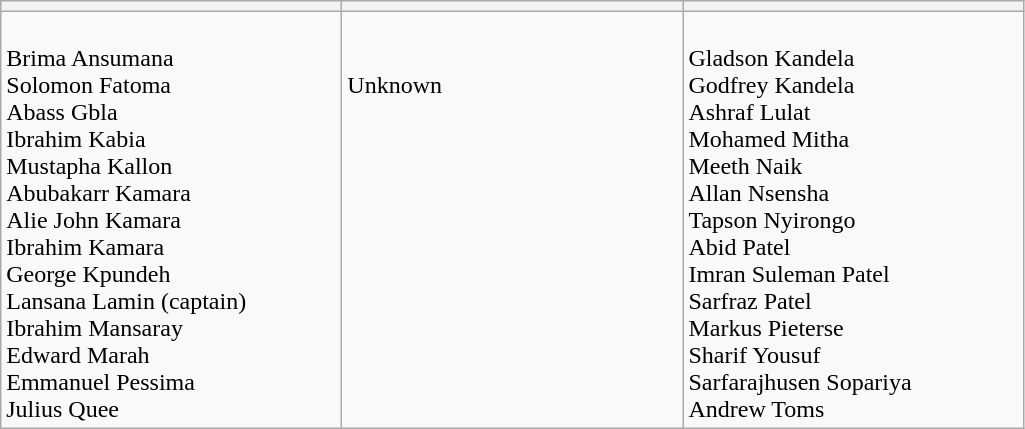<table class="wikitable">
<tr>
<th width=220></th>
<th width=220></th>
<th width=220></th>
</tr>
<tr>
<td valign=top><br>Brima Ansumana<br>
Solomon Fatoma<br>
Abass Gbla<br>
Ibrahim Kabia<br>
Mustapha Kallon<br>
Abubakarr Kamara<br>
Alie John Kamara<br>
Ibrahim Kamara<br>
George Kpundeh<br>
Lansana Lamin (captain)<br>
Ibrahim Mansaray<br>
Edward Marah<br>
Emmanuel Pessima<br>
Julius Quee</td>
<td valign=top><br><br>Unknown</td>
<td valign=top><br>Gladson Kandela<br>
Godfrey Kandela<br>
Ashraf Lulat<br>
Mohamed Mitha<br>
Meeth Naik<br>
Allan Nsensha<br>
Tapson Nyirongo<br>
Abid Patel<br>
Imran Suleman Patel<br>
Sarfraz Patel<br>
Markus Pieterse<br>
Sharif Yousuf<br>
Sarfarajhusen Sopariya<br>
Andrew Toms<br></td>
</tr>
</table>
